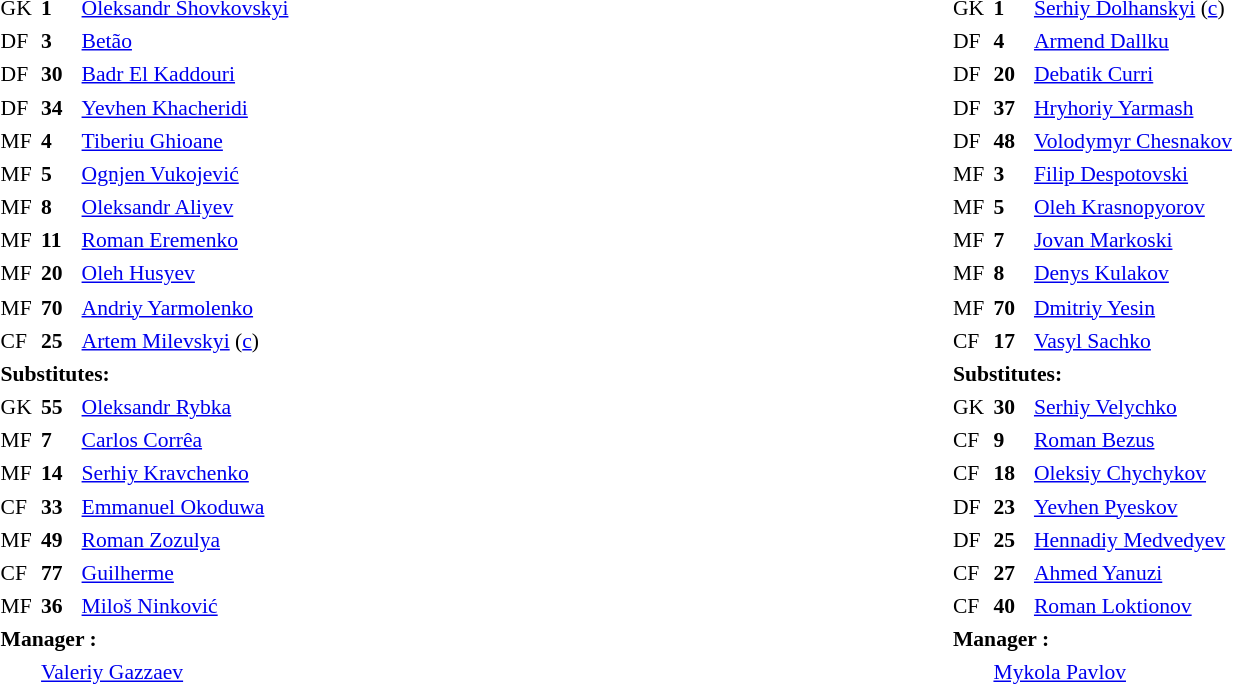<table width="100%" border="0" cellspacing="0" cellpadding="0" style="background:transparent;font-size:90%;line-height:1.4">
<tr valign="top">
<td width="50%"><br><table align="center" border="0" cellspacing="2" cellpadding="0" style="background:transparent">
<tr>
<th width="25"></th>
<th width="25"></th>
<th></th>
<th></th>
<th></th>
<th></th>
</tr>
<tr>
<td>GK</td>
<td><strong>1</strong></td>
<td> <a href='#'>Oleksandr Shovkovskyi</a></td>
</tr>
<tr>
<td>DF</td>
<td><strong>3</strong></td>
<td> <a href='#'>Betão</a></td>
</tr>
<tr>
<td>DF</td>
<td><strong>30</strong></td>
<td> <a href='#'>Badr El Kaddouri</a></td>
<td></td>
</tr>
<tr>
<td>DF</td>
<td><strong>34</strong></td>
<td> <a href='#'>Yevhen Khacheridi</a></td>
</tr>
<tr>
<td>MF</td>
<td><strong>4</strong></td>
<td> <a href='#'>Tiberiu Ghioane</a></td>
<td></td>
<td></td>
</tr>
<tr>
<td>MF</td>
<td><strong>5</strong></td>
<td> <a href='#'>Ognjen Vukojević</a></td>
</tr>
<tr>
<td>MF</td>
<td><strong>8</strong></td>
<td> <a href='#'>Oleksandr Aliyev</a></td>
<td></td>
<td></td>
</tr>
<tr>
<td>MF</td>
<td><strong>11</strong></td>
<td> <a href='#'>Roman Eremenko</a></td>
</tr>
<tr>
<td>MF</td>
<td><strong>20</strong></td>
<td> <a href='#'>Oleh Husyev</a></td>
</tr>
<tr>
<td>MF</td>
<td><strong>70</strong></td>
<td> <a href='#'>Andriy Yarmolenko</a></td>
<td></td>
<td></td>
</tr>
<tr>
<td>CF</td>
<td><strong>25</strong></td>
<td> <a href='#'>Artem Milevskyi</a> (<a href='#'>c</a>)</td>
<td></td>
<td></td>
</tr>
<tr>
<td colspan=4><strong>Substitutes:</strong></td>
</tr>
<tr>
<td>GK</td>
<td><strong>55</strong></td>
<td> <a href='#'>Oleksandr Rybka</a></td>
</tr>
<tr>
<td>MF</td>
<td><strong>7</strong></td>
<td> <a href='#'>Carlos Corrêa</a></td>
</tr>
<tr>
<td>MF</td>
<td><strong>14</strong></td>
<td> <a href='#'>Serhiy Kravchenko</a></td>
</tr>
<tr>
<td>CF</td>
<td><strong>33</strong></td>
<td> <a href='#'>Emmanuel Okoduwa</a></td>
</tr>
<tr>
<td>MF</td>
<td><strong>49</strong></td>
<td> <a href='#'>Roman Zozulya</a></td>
</tr>
<tr>
<td>CF</td>
<td><strong>77</strong></td>
<td> <a href='#'>Guilherme</a></td>
</tr>
<tr>
<td>MF</td>
<td><strong>36</strong></td>
<td> <a href='#'>Miloš Ninković</a></td>
</tr>
<tr>
<td colspan="6"><strong>Manager :</strong></td>
</tr>
<tr>
<td></td>
<td colspan="5"> <a href='#'>Valeriy Gazzaev</a></td>
</tr>
</table>
</td>
<td valign="top"></td>
<td width="50%"><br><table align="center" border="0" cellspacing="2" cellpadding="0" style="background:transparent">
<tr>
<th width="25"></th>
<th width="25"></th>
<th></th>
<th></th>
<th></th>
<th></th>
</tr>
<tr>
<td>GK</td>
<td><strong>1</strong></td>
<td> <a href='#'>Serhiy Dolhanskyi</a> (<a href='#'>c</a>)</td>
</tr>
<tr>
<td>DF</td>
<td><strong>4</strong></td>
<td> <a href='#'>Armend Dallku</a></td>
<td></td>
</tr>
<tr>
<td>DF</td>
<td><strong>20</strong></td>
<td> <a href='#'>Debatik Curri</a></td>
</tr>
<tr>
<td>DF</td>
<td><strong>37</strong></td>
<td> <a href='#'>Hryhoriy Yarmash</a></td>
</tr>
<tr>
<td>DF</td>
<td><strong>48</strong></td>
<td> <a href='#'>Volodymyr Chesnakov</a></td>
</tr>
<tr>
<td>MF</td>
<td><strong>3</strong></td>
<td> <a href='#'>Filip Despotovski</a></td>
</tr>
<tr>
<td>MF</td>
<td><strong>5</strong></td>
<td> <a href='#'>Oleh Krasnopyorov</a></td>
</tr>
<tr>
<td>MF</td>
<td><strong>7</strong></td>
<td> <a href='#'>Jovan Markoski</a></td>
<td></td>
<td></td>
</tr>
<tr>
<td>MF</td>
<td><strong>8</strong></td>
<td> <a href='#'>Denys Kulakov</a></td>
<td></td>
<td></td>
</tr>
<tr>
<td>MF</td>
<td><strong>70</strong></td>
<td> <a href='#'>Dmitriy Yesin</a></td>
</tr>
<tr>
<td>CF</td>
<td><strong>17</strong></td>
<td> <a href='#'>Vasyl Sachko</a></td>
<td></td>
<td></td>
</tr>
<tr>
<td colspan=4><strong>Substitutes:</strong></td>
</tr>
<tr>
<td>GK</td>
<td><strong>30</strong></td>
<td> <a href='#'>Serhiy Velychko</a></td>
</tr>
<tr>
<td>CF</td>
<td><strong>9</strong></td>
<td> <a href='#'>Roman Bezus</a></td>
</tr>
<tr>
<td>CF</td>
<td><strong>18</strong></td>
<td> <a href='#'>Oleksiy Chychykov</a></td>
</tr>
<tr>
<td>DF</td>
<td><strong>23</strong></td>
<td> <a href='#'>Yevhen Pyeskov</a></td>
<td></td>
<td></td>
</tr>
<tr>
<td>DF</td>
<td><strong>25</strong></td>
<td> <a href='#'>Hennadiy Medvedyev</a></td>
</tr>
<tr>
<td>CF</td>
<td><strong>27</strong></td>
<td> <a href='#'>Ahmed Yanuzi</a></td>
<td></td>
<td></td>
</tr>
<tr>
<td>CF</td>
<td><strong>40</strong></td>
<td> <a href='#'>Roman Loktionov</a></td>
<td></td>
<td></td>
</tr>
<tr>
<td colspan="6"><strong>Manager :</strong></td>
</tr>
<tr>
<td></td>
<td colspan="5"> <a href='#'>Mykola Pavlov</a></td>
</tr>
</table>
</td>
</tr>
</table>
